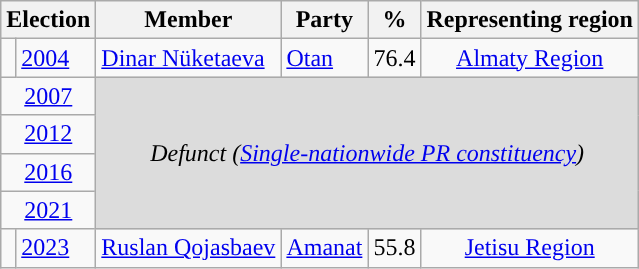<table class="wikitable">
<tr>
<th colspan="2">Election</th>
<th>Member</th>
<th>Party</th>
<th>%</th>
<th>Representing region</th>
</tr>
<tr>
<td style="background-color: "></td>
<td><a href='#'>2004</a></td>
<td><a href='#'>Dinar Nüketaeva</a></td>
<td><a href='#'>Otan</a></td>
<td align="right">76.4</td>
<td align="center"><a href='#'>Almaty Region</a></td>
</tr>
<tr>
<td colspan="2" align="center"><a href='#'>2007</a></td>
<td colspan="4" rowspan="4" align="center" style="background-color:#DCDCDC"><em>Defunct (<a href='#'>Single-nationwide PR constituency</a>)</em></td>
</tr>
<tr>
<td colspan="2" align="center"><a href='#'>2012</a></td>
</tr>
<tr>
<td colspan="2" align="center"><a href='#'>2016</a></td>
</tr>
<tr>
<td colspan="2" align="center"><a href='#'>2021</a></td>
</tr>
<tr>
<td style="background-color: "></td>
<td><a href='#'>2023</a></td>
<td><a href='#'>Ruslan Qojasbaev</a></td>
<td><a href='#'>Amanat</a></td>
<td align="right">55.8</td>
<td align="center"><a href='#'>Jetisu Region</a></td>
</tr>
</table>
